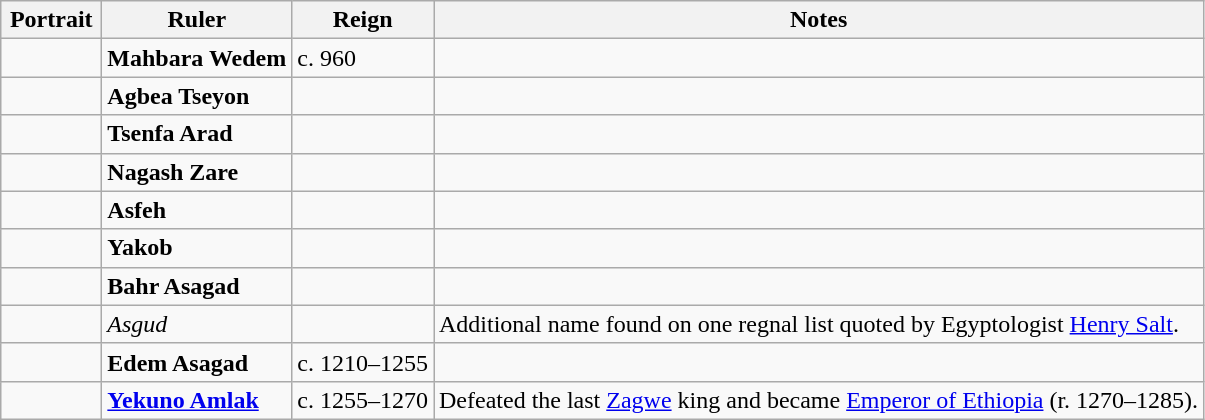<table class="wikitable">
<tr align=left>
<th width=60px>Portrait</th>
<th>Ruler</th>
<th>Reign</th>
<th>Notes</th>
</tr>
<tr valign=top>
<td></td>
<td><strong>Mahbara Wedem</strong></td>
<td>c. 960</td>
<td></td>
</tr>
<tr>
<td></td>
<td><strong>Agbea Tseyon</strong></td>
<td></td>
<td></td>
</tr>
<tr>
<td></td>
<td><strong>Tsenfa Arad</strong></td>
<td></td>
<td></td>
</tr>
<tr>
<td></td>
<td><strong>Nagash Zare</strong></td>
<td></td>
<td></td>
</tr>
<tr>
<td></td>
<td><strong>Asfeh</strong></td>
<td></td>
<td></td>
</tr>
<tr>
<td></td>
<td><strong>Yakob</strong></td>
<td></td>
<td></td>
</tr>
<tr>
<td></td>
<td><strong>Bahr Asagad</strong></td>
<td></td>
<td></td>
</tr>
<tr>
<td></td>
<td><em>Asgud</em></td>
<td></td>
<td>Additional name found on one regnal list quoted by Egyptologist <a href='#'>Henry Salt</a>.</td>
</tr>
<tr>
<td></td>
<td><strong>Edem Asagad</strong></td>
<td>c. 1210–1255</td>
<td></td>
</tr>
<tr>
<td></td>
<td><strong><a href='#'>Yekuno Amlak</a></strong></td>
<td>c. 1255–1270</td>
<td>Defeated the last <a href='#'>Zagwe</a> king and became <a href='#'>Emperor of Ethiopia</a> (r. 1270–1285).</td>
</tr>
</table>
